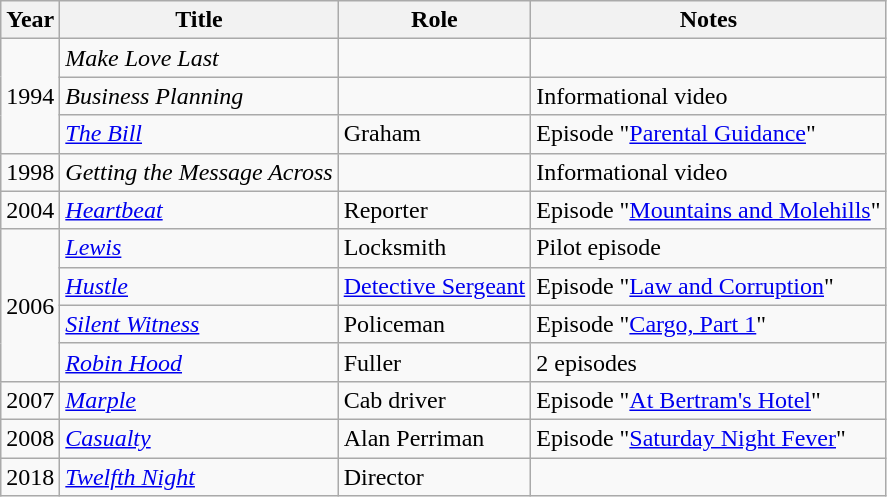<table class="wikitable">
<tr>
<th>Year</th>
<th>Title</th>
<th>Role</th>
<th>Notes</th>
</tr>
<tr>
<td rowspan="3">1994</td>
<td><em>Make Love Last</em></td>
<td></td>
<td></td>
</tr>
<tr>
<td><em>Business Planning</em></td>
<td></td>
<td>Informational video</td>
</tr>
<tr>
<td><em><a href='#'>The Bill</a></em></td>
<td>Graham</td>
<td>Episode "<a href='#'>Parental Guidance</a>"</td>
</tr>
<tr>
<td rowspan="1">1998</td>
<td><em>Getting the Message Across</em></td>
<td></td>
<td>Informational video</td>
</tr>
<tr>
<td rowspan="1">2004</td>
<td><em><a href='#'>Heartbeat</a></em></td>
<td>Reporter</td>
<td>Episode "<a href='#'>Mountains and Molehills</a>"</td>
</tr>
<tr>
<td rowspan="4">2006</td>
<td><em><a href='#'>Lewis</a></em></td>
<td>Locksmith</td>
<td>Pilot episode</td>
</tr>
<tr>
<td><em><a href='#'>Hustle</a></em></td>
<td><a href='#'>Detective Sergeant</a></td>
<td>Episode "<a href='#'>Law and Corruption</a>"</td>
</tr>
<tr>
<td><em><a href='#'>Silent Witness</a></em></td>
<td>Policeman</td>
<td>Episode "<a href='#'>Cargo, Part 1</a>"</td>
</tr>
<tr>
<td><em><a href='#'>Robin Hood</a></em></td>
<td>Fuller</td>
<td>2 episodes</td>
</tr>
<tr>
<td>2007</td>
<td><em><a href='#'>Marple</a></em></td>
<td>Cab driver</td>
<td>Episode "<a href='#'>At Bertram's Hotel</a>"</td>
</tr>
<tr>
<td>2008</td>
<td><em><a href='#'>Casualty</a></em></td>
<td>Alan Perriman</td>
<td>Episode "<a href='#'>Saturday Night Fever</a>"</td>
</tr>
<tr>
<td>2018</td>
<td><em><a href='#'>Twelfth Night</a></em></td>
<td>Director</td>
<td></td>
</tr>
</table>
